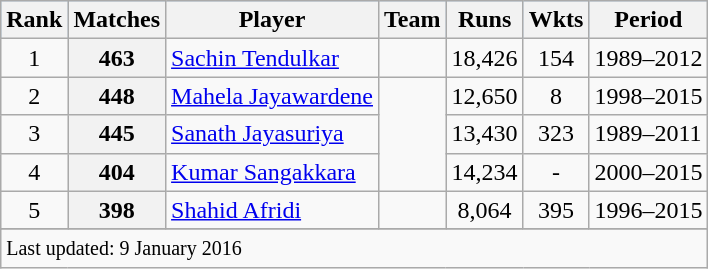<table class="wikitable plainrowheaders sortable">
<tr style="background:#9cf;">
<th>Rank</th>
<th>Matches</th>
<th>Player</th>
<th>Team</th>
<th>Runs</th>
<th>Wkts</th>
<th>Period</th>
</tr>
<tr>
<td align=center>1</td>
<th>463</th>
<td><a href='#'>Sachin Tendulkar</a></td>
<td></td>
<td align=center>18,426</td>
<td align=center>154</td>
<td>1989–2012</td>
</tr>
<tr>
<td align=center>2</td>
<th>448</th>
<td><a href='#'>Mahela Jayawardene</a></td>
<td rowspan=3></td>
<td align=center>12,650</td>
<td align=center>8</td>
<td>1998–2015</td>
</tr>
<tr>
<td align=center>3</td>
<th>445</th>
<td><a href='#'>Sanath Jayasuriya</a></td>
<td align=center>13,430</td>
<td align=center>323</td>
<td>1989–2011</td>
</tr>
<tr>
<td align=center>4</td>
<th>404</th>
<td><a href='#'>Kumar Sangakkara</a></td>
<td align=center>14,234</td>
<td align=center>-</td>
<td>2000–2015</td>
</tr>
<tr>
<td align=center>5</td>
<th>398</th>
<td><a href='#'>Shahid Afridi</a></td>
<td></td>
<td align=center>8,064</td>
<td align=center>395</td>
<td>1996–2015</td>
</tr>
<tr>
</tr>
<tr class=sortbottom>
<td colspan="7"><small>Last updated: 9 January 2016</small></td>
</tr>
</table>
